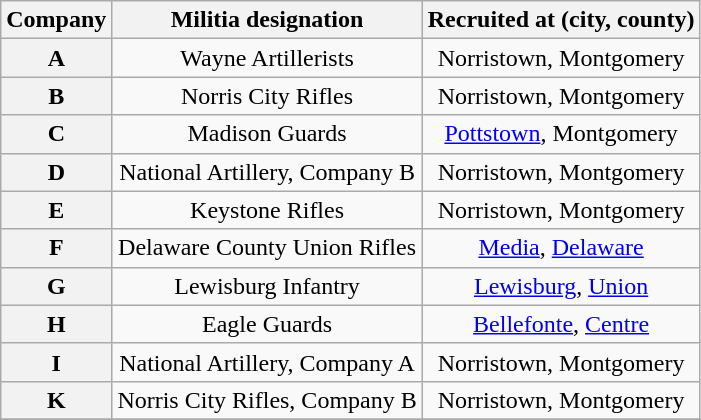<table class="wikitable" style="text-align:center;">
<tr>
<th scope="col">Company</th>
<th scope="col">Militia designation</th>
<th scope="col">Recruited at (city, county)</th>
</tr>
<tr>
<th scope="row">A</th>
<td>Wayne Artillerists</td>
<td>Norristown, Montgomery</td>
</tr>
<tr>
<th scope="row">B</th>
<td>Norris City Rifles</td>
<td>Norristown, Montgomery</td>
</tr>
<tr>
<th scope="row">C</th>
<td>Madison Guards</td>
<td><a href='#'>Pottstown</a>, Montgomery</td>
</tr>
<tr>
<th scope="row">D</th>
<td>National Artillery, Company B</td>
<td>Norristown, Montgomery</td>
</tr>
<tr>
<th scope="row">E</th>
<td>Keystone Rifles</td>
<td>Norristown, Montgomery</td>
</tr>
<tr>
<th scope="row">F</th>
<td>Delaware County Union Rifles</td>
<td><a href='#'>Media</a>, <a href='#'>Delaware</a></td>
</tr>
<tr>
<th scope="row">G</th>
<td>Lewisburg Infantry</td>
<td><a href='#'>Lewisburg</a>, <a href='#'>Union</a></td>
</tr>
<tr>
<th scope="row">H</th>
<td>Eagle Guards</td>
<td><a href='#'>Bellefonte</a>, <a href='#'>Centre</a></td>
</tr>
<tr>
<th scope="row">I</th>
<td>National Artillery, Company A</td>
<td>Norristown, Montgomery</td>
</tr>
<tr>
<th scope="row">K</th>
<td>Norris City Rifles, Company B</td>
<td>Norristown, Montgomery</td>
</tr>
<tr>
</tr>
</table>
